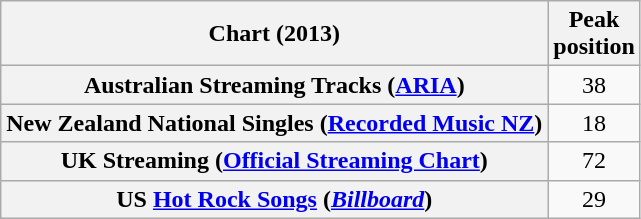<table class="wikitable sortable plainrowheaders">
<tr>
<th scope="col">Chart (2013)</th>
<th scope="col">Peak<br>position</th>
</tr>
<tr>
<th scope="row">Australian Streaming Tracks (<a href='#'>ARIA</a>)</th>
<td align="center">38</td>
</tr>
<tr>
<th scope="row">New Zealand National Singles (<a href='#'>Recorded Music NZ</a>)</th>
<td align=center>18</td>
</tr>
<tr>
<th scope="row">UK Streaming (<a href='#'>Official Streaming Chart</a>)</th>
<td align=center>72</td>
</tr>
<tr>
<th scope="row">US <a href='#'>Hot Rock Songs</a> (<em><a href='#'>Billboard</a></em>)</th>
<td align="center">29</td>
</tr>
</table>
